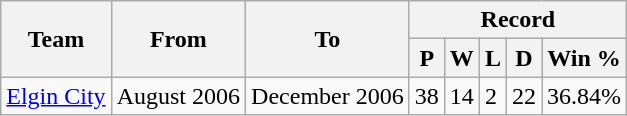<table class="wikitable">
<tr>
<th rowspan="2">Team</th>
<th rowspan="2">From</th>
<th rowspan="2">To</th>
<th colspan="5">Record</th>
</tr>
<tr>
<th>P</th>
<th>W</th>
<th>L</th>
<th>D</th>
<th>Win %</th>
</tr>
<tr>
<td><a href='#'>Elgin City</a></td>
<td>August 2006</td>
<td>December 2006</td>
<td>38</td>
<td>14</td>
<td>2</td>
<td>22</td>
<td>36.84%</td>
</tr>
</table>
